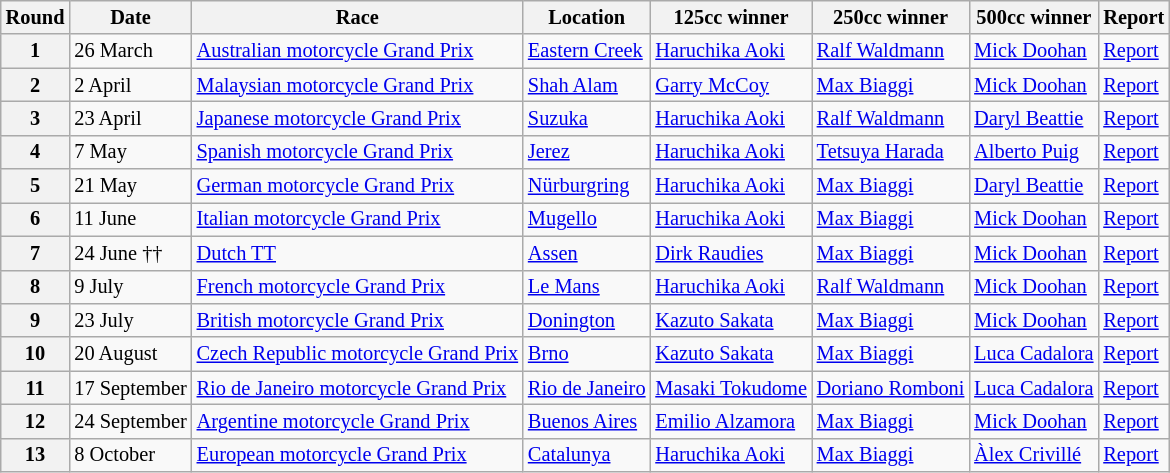<table class="wikitable" style="font-size: 85%;">
<tr>
<th>Round</th>
<th>Date</th>
<th>Race</th>
<th>Location</th>
<th>125cc winner</th>
<th>250cc winner</th>
<th>500cc winner</th>
<th>Report</th>
</tr>
<tr>
<th>1</th>
<td>26 March</td>
<td> <a href='#'>Australian motorcycle Grand Prix</a></td>
<td><a href='#'>Eastern Creek</a></td>
<td> <a href='#'>Haruchika Aoki</a></td>
<td> <a href='#'>Ralf Waldmann</a></td>
<td> <a href='#'>Mick Doohan</a></td>
<td><a href='#'>Report</a></td>
</tr>
<tr>
<th>2</th>
<td>2 April</td>
<td> <a href='#'>Malaysian motorcycle Grand Prix</a></td>
<td><a href='#'>Shah Alam</a></td>
<td> <a href='#'>Garry McCoy</a></td>
<td> <a href='#'>Max Biaggi</a></td>
<td> <a href='#'>Mick Doohan</a></td>
<td><a href='#'>Report</a></td>
</tr>
<tr>
<th>3</th>
<td>23 April</td>
<td> <a href='#'>Japanese motorcycle Grand Prix</a></td>
<td><a href='#'>Suzuka</a></td>
<td> <a href='#'>Haruchika Aoki</a></td>
<td> <a href='#'>Ralf Waldmann</a></td>
<td> <a href='#'>Daryl Beattie</a></td>
<td><a href='#'>Report</a></td>
</tr>
<tr>
<th>4</th>
<td>7 May</td>
<td> <a href='#'>Spanish motorcycle Grand Prix</a></td>
<td><a href='#'>Jerez</a></td>
<td> <a href='#'>Haruchika Aoki</a></td>
<td> <a href='#'>Tetsuya Harada</a></td>
<td> <a href='#'>Alberto Puig</a></td>
<td><a href='#'>Report</a></td>
</tr>
<tr>
<th>5</th>
<td>21 May</td>
<td> <a href='#'>German motorcycle Grand Prix</a></td>
<td><a href='#'>Nürburgring</a></td>
<td> <a href='#'>Haruchika Aoki</a></td>
<td> <a href='#'>Max Biaggi</a></td>
<td> <a href='#'>Daryl Beattie</a></td>
<td><a href='#'>Report</a></td>
</tr>
<tr>
<th>6</th>
<td>11 June</td>
<td> <a href='#'>Italian motorcycle Grand Prix</a></td>
<td><a href='#'>Mugello</a></td>
<td> <a href='#'>Haruchika Aoki</a></td>
<td> <a href='#'>Max Biaggi</a></td>
<td> <a href='#'>Mick Doohan</a></td>
<td><a href='#'>Report</a></td>
</tr>
<tr>
<th>7</th>
<td>24 June ††</td>
<td> <a href='#'>Dutch TT</a></td>
<td><a href='#'>Assen</a></td>
<td> <a href='#'>Dirk Raudies</a></td>
<td> <a href='#'>Max Biaggi</a></td>
<td> <a href='#'>Mick Doohan</a></td>
<td><a href='#'>Report</a></td>
</tr>
<tr>
<th>8</th>
<td>9 July</td>
<td> <a href='#'>French motorcycle Grand Prix</a></td>
<td><a href='#'>Le Mans</a></td>
<td> <a href='#'>Haruchika Aoki</a></td>
<td> <a href='#'>Ralf Waldmann</a></td>
<td> <a href='#'>Mick Doohan</a></td>
<td><a href='#'>Report</a></td>
</tr>
<tr>
<th>9</th>
<td>23 July</td>
<td> <a href='#'>British motorcycle Grand Prix</a></td>
<td><a href='#'>Donington</a></td>
<td> <a href='#'>Kazuto Sakata</a></td>
<td> <a href='#'>Max Biaggi</a></td>
<td> <a href='#'>Mick Doohan</a></td>
<td><a href='#'>Report</a></td>
</tr>
<tr>
<th>10</th>
<td>20 August</td>
<td> <a href='#'>Czech Republic motorcycle Grand Prix</a></td>
<td><a href='#'>Brno</a></td>
<td> <a href='#'>Kazuto Sakata</a></td>
<td> <a href='#'>Max Biaggi</a></td>
<td> <a href='#'>Luca Cadalora</a></td>
<td><a href='#'>Report</a></td>
</tr>
<tr>
<th>11</th>
<td>17 September</td>
<td> <a href='#'>Rio de Janeiro motorcycle Grand Prix</a></td>
<td><a href='#'>Rio de Janeiro</a></td>
<td> <a href='#'>Masaki Tokudome</a></td>
<td> <a href='#'>Doriano Romboni</a></td>
<td> <a href='#'>Luca Cadalora</a></td>
<td><a href='#'>Report</a></td>
</tr>
<tr>
<th>12</th>
<td>24 September</td>
<td> <a href='#'>Argentine motorcycle Grand Prix</a></td>
<td><a href='#'>Buenos Aires</a></td>
<td> <a href='#'>Emilio Alzamora</a></td>
<td> <a href='#'>Max Biaggi</a></td>
<td> <a href='#'>Mick Doohan</a></td>
<td><a href='#'>Report</a></td>
</tr>
<tr>
<th>13</th>
<td>8 October</td>
<td> <a href='#'>European motorcycle Grand Prix</a></td>
<td><a href='#'>Catalunya</a></td>
<td> <a href='#'>Haruchika Aoki</a></td>
<td> <a href='#'>Max Biaggi</a></td>
<td> <a href='#'>Àlex Crivillé</a></td>
<td><a href='#'>Report</a></td>
</tr>
</table>
